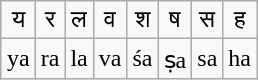<table class="wikitable" style="margin: 0 auto; text-align: center;">
<tr>
<td>य</td>
<td>र</td>
<td>ल</td>
<td>व</td>
<td>श</td>
<td>ष</td>
<td>स</td>
<td>ह</td>
</tr>
<tr>
<td>ya</td>
<td>ra</td>
<td>la</td>
<td>va</td>
<td>śa</td>
<td>ṣa</td>
<td>sa</td>
<td>ha</td>
</tr>
</table>
